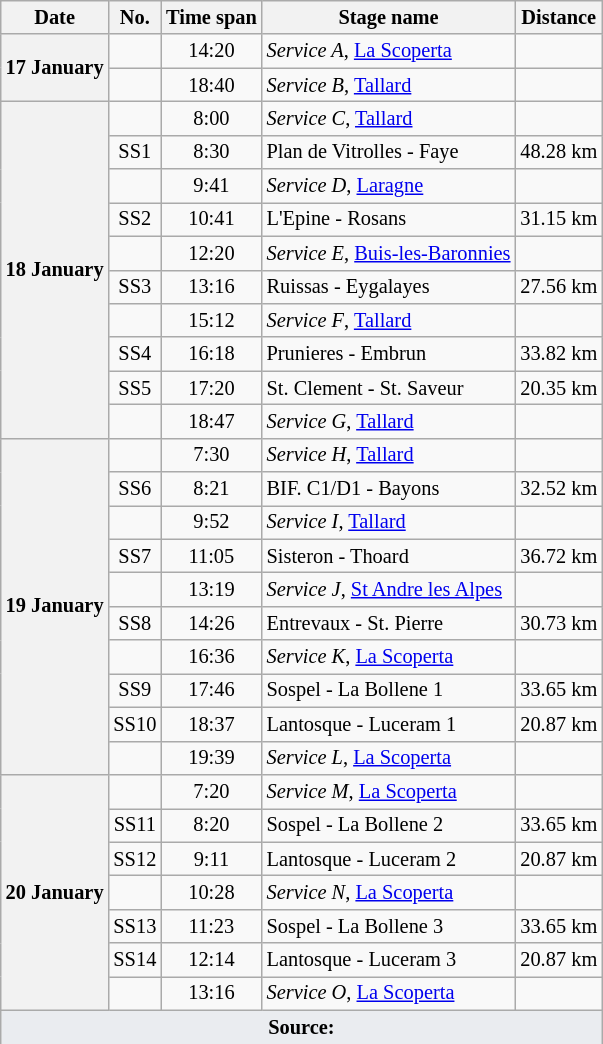<table class="wikitable" style="font-size: 85%;">
<tr>
<th>Date</th>
<th>No.</th>
<th>Time span</th>
<th>Stage name</th>
<th>Distance</th>
</tr>
<tr>
<th rowspan="2">17 January</th>
<td align="center"></td>
<td align="center">14:20</td>
<td><em>Service A</em>, <a href='#'>La Scoperta</a></td>
<td></td>
</tr>
<tr>
<td align="center"></td>
<td align="center">18:40</td>
<td><em>Service B</em>, <a href='#'>Tallard</a></td>
<td></td>
</tr>
<tr>
<th rowspan="10">18 January</th>
<td align="center"></td>
<td align="center">8:00</td>
<td><em>Service C</em>, <a href='#'>Tallard</a></td>
<td></td>
</tr>
<tr>
<td align="center">SS1</td>
<td align="center">8:30</td>
<td>Plan de Vitrolles - Faye</td>
<td align="center">48.28 km</td>
</tr>
<tr>
<td align="center"></td>
<td align="center">9:41</td>
<td><em>Service D</em>, <a href='#'>Laragne</a></td>
<td></td>
</tr>
<tr>
<td align="center">SS2</td>
<td align="center">10:41</td>
<td>L'Epine - Rosans</td>
<td align="center">31.15 km</td>
</tr>
<tr>
<td align="center"></td>
<td align="center">12:20</td>
<td><em>Service E</em>, <a href='#'>Buis-les-Baronnies</a></td>
<td></td>
</tr>
<tr>
<td align="center">SS3</td>
<td align="center">13:16</td>
<td>Ruissas - Eygalayes</td>
<td align="center">27.56 km</td>
</tr>
<tr>
<td align="center"></td>
<td align="center">15:12</td>
<td><em>Service F</em>, <a href='#'>Tallard</a></td>
<td></td>
</tr>
<tr>
<td align="center">SS4</td>
<td align="center">16:18</td>
<td>Prunieres - Embrun</td>
<td align="center">33.82 km</td>
</tr>
<tr>
<td align="center">SS5</td>
<td align="center">17:20</td>
<td>St. Clement - St. Saveur</td>
<td align="center">20.35 km</td>
</tr>
<tr>
<td align="center"></td>
<td align="center">18:47</td>
<td><em>Service G</em>, <a href='#'>Tallard</a></td>
<td></td>
</tr>
<tr>
<th rowspan="10">19 January</th>
<td align="center"></td>
<td align="center">7:30</td>
<td><em>Service H</em>, <a href='#'>Tallard</a></td>
<td></td>
</tr>
<tr>
<td align="center">SS6</td>
<td align="center">8:21</td>
<td>BIF. C1/D1 - Bayons</td>
<td align="center">32.52 km</td>
</tr>
<tr>
<td align="center"></td>
<td align="center">9:52</td>
<td><em>Service I</em>, <a href='#'>Tallard</a></td>
<td></td>
</tr>
<tr>
<td align="center">SS7</td>
<td align="center">11:05</td>
<td>Sisteron - Thoard</td>
<td align="center">36.72 km</td>
</tr>
<tr>
<td align="center"></td>
<td align="center">13:19</td>
<td><em>Service J</em>, <a href='#'>St Andre les Alpes</a></td>
<td></td>
</tr>
<tr>
<td align="center">SS8</td>
<td align="center">14:26</td>
<td>Entrevaux - St. Pierre</td>
<td align="center">30.73 km</td>
</tr>
<tr>
<td align="center"></td>
<td align="center">16:36</td>
<td><em>Service K</em>, <a href='#'>La Scoperta</a></td>
<td></td>
</tr>
<tr>
<td align="center">SS9</td>
<td align="center">17:46</td>
<td>Sospel - La Bollene 1</td>
<td align="center">33.65 km</td>
</tr>
<tr>
<td align="center">SS10</td>
<td align="center">18:37</td>
<td>Lantosque - Luceram 1</td>
<td align="center">20.87 km</td>
</tr>
<tr>
<td align="center"></td>
<td align="center">19:39</td>
<td><em>Service L</em>, <a href='#'>La Scoperta</a></td>
<td></td>
</tr>
<tr>
<th rowspan="7">20 January</th>
<td align="center"></td>
<td align="center">7:20</td>
<td><em>Service M</em>, <a href='#'>La Scoperta</a></td>
<td></td>
</tr>
<tr>
<td align="center">SS11</td>
<td align="center">8:20</td>
<td>Sospel - La Bollene 2</td>
<td align="center">33.65 km</td>
</tr>
<tr>
<td align="center">SS12</td>
<td align="center">9:11</td>
<td>Lantosque - Luceram 2</td>
<td align="center">20.87 km</td>
</tr>
<tr>
<td align="center"></td>
<td align="center">10:28</td>
<td><em>Service N</em>, <a href='#'>La Scoperta</a></td>
<td></td>
</tr>
<tr>
<td align="center">SS13</td>
<td align="center">11:23</td>
<td>Sospel - La Bollene 3</td>
<td align="center">33.65 km</td>
</tr>
<tr>
<td align="center">SS14</td>
<td align="center">12:14</td>
<td>Lantosque - Luceram 3</td>
<td align="center">20.87 km</td>
</tr>
<tr>
<td align="center"></td>
<td align="center">13:16</td>
<td><em>Service O</em>, <a href='#'>La Scoperta</a></td>
<td></td>
</tr>
<tr>
<td colspan="5" style="background-color:#EAECF0;text-align:center"><strong>Source:</strong></td>
</tr>
<tr>
</tr>
</table>
